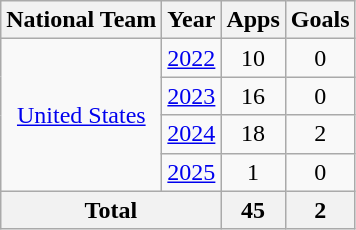<table class="wikitable" style="text-align:center">
<tr>
<th>National Team</th>
<th>Year</th>
<th>Apps</th>
<th>Goals</th>
</tr>
<tr>
<td rowspan="4"><a href='#'>United States</a></td>
<td><a href='#'>2022</a></td>
<td>10</td>
<td>0</td>
</tr>
<tr>
<td><a href='#'>2023</a></td>
<td>16</td>
<td>0</td>
</tr>
<tr>
<td><a href='#'>2024</a></td>
<td>18</td>
<td>2</td>
</tr>
<tr>
<td><a href='#'>2025</a></td>
<td>1</td>
<td>0</td>
</tr>
<tr>
<th colspan="2">Total</th>
<th>45</th>
<th>2</th>
</tr>
</table>
